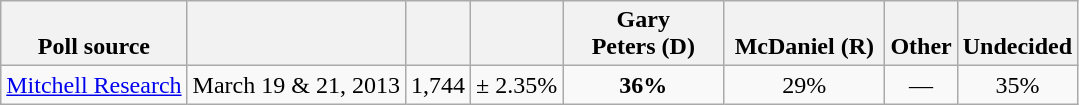<table class="wikitable" style="text-align:center">
<tr valign= bottom>
<th>Poll source</th>
<th></th>
<th></th>
<th></th>
<th style="width:100px;">Gary<br>Peters (D)</th>
<th style="width:100px;"><br>McDaniel (R)</th>
<th>Other</th>
<th>Undecided</th>
</tr>
<tr>
<td align=left><a href='#'>Mitchell Research</a></td>
<td>March 19 & 21, 2013</td>
<td>1,744</td>
<td>± 2.35%</td>
<td><strong>36%</strong></td>
<td>29%</td>
<td>—</td>
<td>35%</td>
</tr>
</table>
